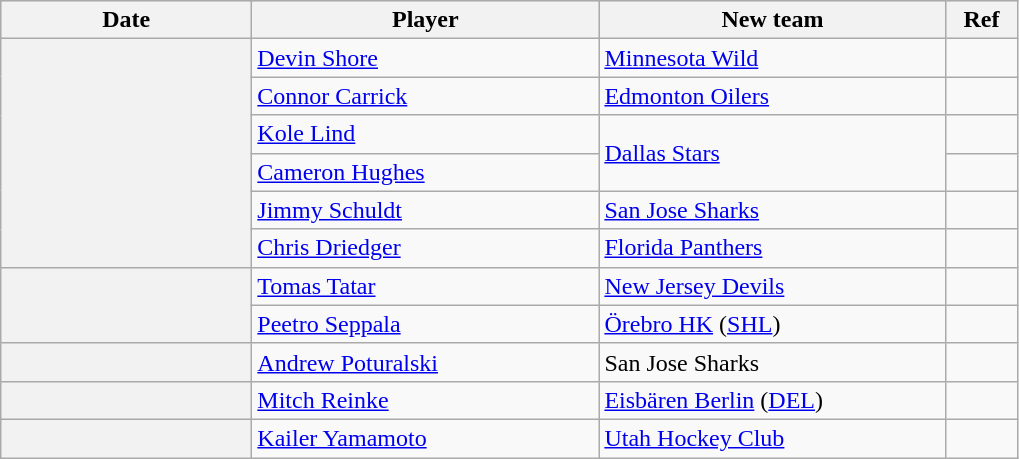<table class="wikitable">
<tr style="background:#ddd; text-align:center;">
<th style="width: 10em;">Date</th>
<th style="width: 14em;">Player</th>
<th style="width: 14em;">New team</th>
<th style="width: 2.5em;">Ref</th>
</tr>
<tr>
<th scope="rowgroup" rowspan="6"></th>
<td><a href='#'>Devin Shore</a></td>
<td><a href='#'>Minnesota Wild</a></td>
<td></td>
</tr>
<tr>
<td><a href='#'>Connor Carrick</a></td>
<td><a href='#'>Edmonton Oilers</a></td>
<td></td>
</tr>
<tr>
<td><a href='#'>Kole Lind</a></td>
<td rowspan=2><a href='#'>Dallas Stars</a></td>
<td></td>
</tr>
<tr>
<td><a href='#'>Cameron Hughes</a></td>
<td></td>
</tr>
<tr>
<td><a href='#'>Jimmy Schuldt</a></td>
<td><a href='#'>San Jose Sharks</a></td>
<td></td>
</tr>
<tr>
<td><a href='#'>Chris Driedger</a></td>
<td><a href='#'>Florida Panthers</a></td>
<td></td>
</tr>
<tr>
<th scope="rowgroup" rowspan="2"></th>
<td><a href='#'>Tomas Tatar</a></td>
<td><a href='#'>New Jersey Devils</a></td>
<td></td>
</tr>
<tr>
<td><a href='#'>Peetro Seppala</a></td>
<td><a href='#'>Örebro HK</a> (<a href='#'>SHL</a>)</td>
<td></td>
</tr>
<tr>
<th scope="row"></th>
<td><a href='#'>Andrew Poturalski</a></td>
<td>San Jose Sharks</td>
<td></td>
</tr>
<tr>
<th scope="row"></th>
<td><a href='#'>Mitch Reinke</a></td>
<td><a href='#'>Eisbären Berlin</a> (<a href='#'>DEL</a>)</td>
<td></td>
</tr>
<tr>
<th scope="row"></th>
<td><a href='#'>Kailer Yamamoto</a></td>
<td><a href='#'>Utah Hockey Club</a></td>
<td></td>
</tr>
</table>
